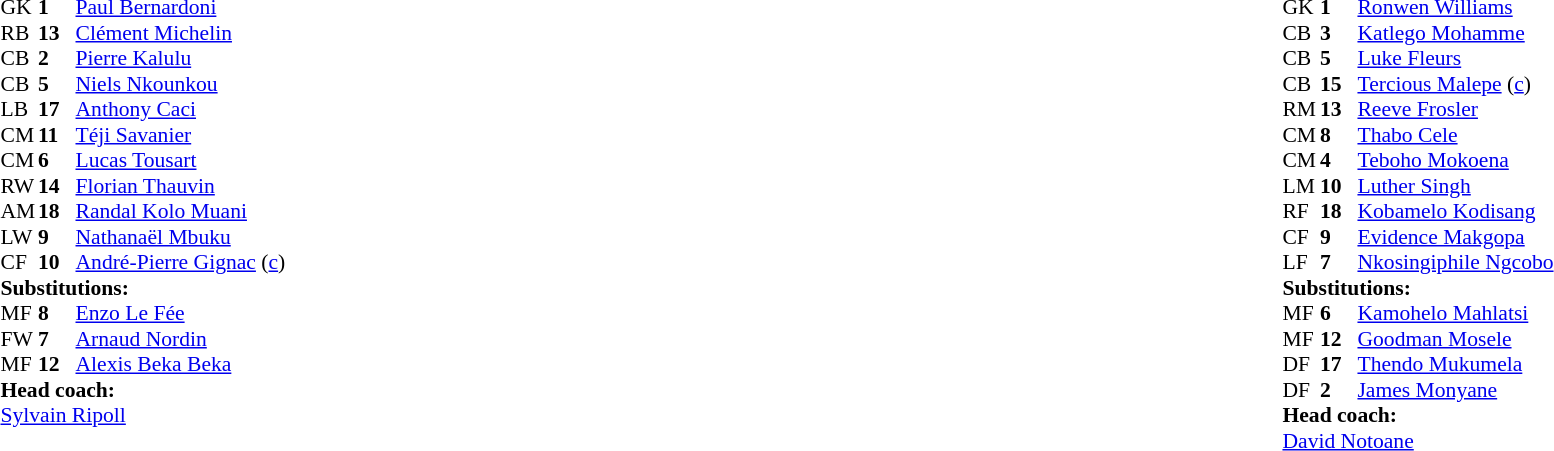<table width="100%">
<tr>
<td valign="top" width="40%"><br><table style="font-size:90%" cellspacing="0" cellpadding="0">
<tr>
<th width=25></th>
<th width=25></th>
</tr>
<tr>
<td>GK</td>
<td><strong>1</strong></td>
<td><a href='#'>Paul Bernardoni</a></td>
</tr>
<tr>
<td>RB</td>
<td><strong>13</strong></td>
<td><a href='#'>Clément Michelin</a></td>
</tr>
<tr>
<td>CB</td>
<td><strong>2</strong></td>
<td><a href='#'>Pierre Kalulu</a></td>
</tr>
<tr>
<td>CB</td>
<td><strong>5</strong></td>
<td><a href='#'>Niels Nkounkou</a></td>
<td></td>
</tr>
<tr>
<td>LB</td>
<td><strong>17</strong></td>
<td><a href='#'>Anthony Caci</a></td>
</tr>
<tr>
<td>CM</td>
<td><strong>11</strong></td>
<td><a href='#'>Téji Savanier</a></td>
<td></td>
</tr>
<tr>
<td>CM</td>
<td><strong>6</strong></td>
<td><a href='#'>Lucas Tousart</a></td>
<td></td>
<td></td>
</tr>
<tr>
<td>RW</td>
<td><strong>14</strong></td>
<td><a href='#'>Florian Thauvin</a></td>
<td></td>
<td></td>
</tr>
<tr>
<td>AM</td>
<td><strong>18</strong></td>
<td><a href='#'>Randal Kolo Muani</a></td>
</tr>
<tr>
<td>LW</td>
<td><strong>9</strong></td>
<td><a href='#'>Nathanaël Mbuku</a></td>
<td></td>
<td></td>
</tr>
<tr>
<td>CF</td>
<td><strong>10</strong></td>
<td><a href='#'>André-Pierre Gignac</a> (<a href='#'>c</a>)</td>
</tr>
<tr>
<td colspan=3><strong>Substitutions:</strong></td>
</tr>
<tr>
<td>MF</td>
<td><strong>8</strong></td>
<td><a href='#'>Enzo Le Fée</a></td>
<td></td>
<td></td>
</tr>
<tr>
<td>FW</td>
<td><strong>7</strong></td>
<td><a href='#'>Arnaud Nordin</a></td>
<td></td>
<td></td>
</tr>
<tr>
<td>MF</td>
<td><strong>12</strong></td>
<td><a href='#'>Alexis Beka Beka</a></td>
<td></td>
<td></td>
</tr>
<tr>
<td colspan=3><strong>Head coach:</strong></td>
</tr>
<tr>
<td colspan=3><a href='#'>Sylvain Ripoll</a></td>
</tr>
</table>
</td>
<td valign="top"></td>
<td valign="top" width="50%"><br><table style="font-size:90%; margin:auto" cellspacing="0" cellpadding="0">
<tr>
<th width=25></th>
<th width=25></th>
</tr>
<tr>
<td>GK</td>
<td><strong>1</strong></td>
<td><a href='#'>Ronwen Williams</a></td>
<td></td>
</tr>
<tr>
<td>CB</td>
<td><strong>3</strong></td>
<td><a href='#'>Katlego Mohamme</a></td>
</tr>
<tr>
<td>CB</td>
<td><strong>5</strong></td>
<td><a href='#'>Luke Fleurs</a></td>
</tr>
<tr>
<td>CB</td>
<td><strong>15</strong></td>
<td><a href='#'>Tercious Malepe</a> (<a href='#'>c</a>)</td>
</tr>
<tr>
<td>RM</td>
<td><strong>13</strong></td>
<td><a href='#'>Reeve Frosler</a></td>
<td></td>
<td></td>
</tr>
<tr>
<td>CM</td>
<td><strong>8</strong></td>
<td><a href='#'>Thabo Cele</a></td>
</tr>
<tr>
<td>CM</td>
<td><strong>4</strong></td>
<td><a href='#'>Teboho Mokoena</a></td>
<td></td>
<td></td>
</tr>
<tr>
<td>LM</td>
<td><strong>10</strong></td>
<td><a href='#'>Luther Singh</a></td>
</tr>
<tr>
<td>RF</td>
<td><strong>18</strong></td>
<td><a href='#'>Kobamelo Kodisang</a></td>
<td></td>
<td></td>
</tr>
<tr>
<td>CF</td>
<td><strong>9</strong></td>
<td><a href='#'>Evidence Makgopa</a></td>
</tr>
<tr>
<td>LF</td>
<td><strong>7</strong></td>
<td><a href='#'>Nkosingiphile Ngcobo</a></td>
<td></td>
<td></td>
</tr>
<tr>
<td colspan=3><strong>Substitutions:</strong></td>
</tr>
<tr>
<td>MF</td>
<td><strong>6</strong></td>
<td><a href='#'>Kamohelo Mahlatsi</a></td>
<td></td>
<td></td>
</tr>
<tr>
<td>MF</td>
<td><strong>12</strong></td>
<td><a href='#'>Goodman Mosele</a></td>
<td></td>
<td></td>
</tr>
<tr>
<td>DF</td>
<td><strong>17</strong></td>
<td><a href='#'>Thendo Mukumela</a></td>
<td></td>
<td></td>
</tr>
<tr>
<td>DF</td>
<td><strong>2</strong></td>
<td><a href='#'>James Monyane</a></td>
<td></td>
<td></td>
</tr>
<tr>
<td colspan=3><strong>Head coach:</strong></td>
</tr>
<tr>
<td colspan=3><a href='#'>David Notoane</a></td>
</tr>
</table>
</td>
</tr>
</table>
